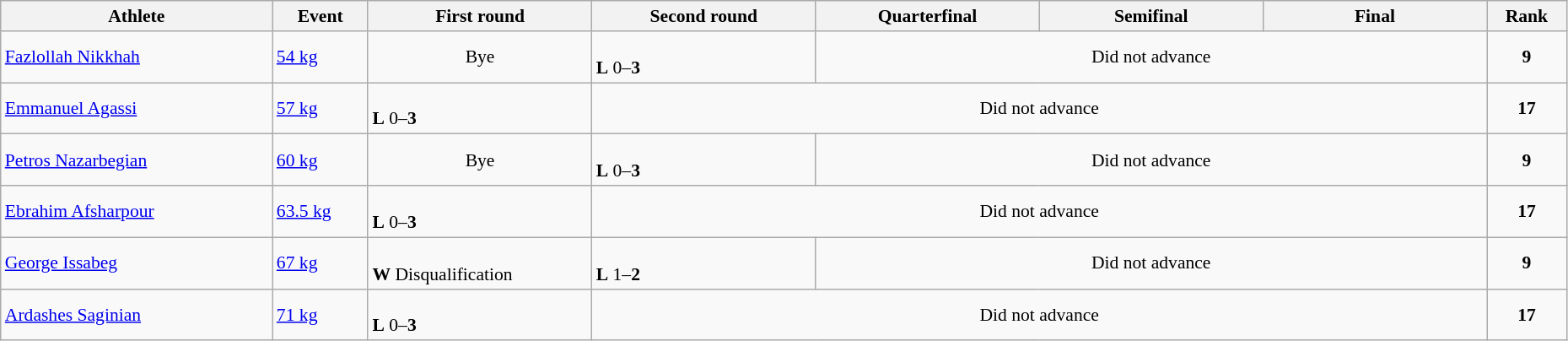<table class="wikitable" width="98%" style="text-align:left; font-size:90%">
<tr>
<th width="17%">Athlete</th>
<th width="6%">Event</th>
<th width="14%">First round</th>
<th width="14%">Second round</th>
<th width="14%">Quarterfinal</th>
<th width="14%">Semifinal</th>
<th width="14%">Final</th>
<th width="5%">Rank</th>
</tr>
<tr>
<td><a href='#'>Fazlollah Nikkhah</a></td>
<td><a href='#'>54 kg</a></td>
<td align=center>Bye</td>
<td><br><strong>L</strong> 0–<strong>3</strong></td>
<td colspan=3 align=center>Did not advance</td>
<td align=center><strong>9</strong></td>
</tr>
<tr>
<td><a href='#'>Emmanuel Agassi</a></td>
<td><a href='#'>57 kg</a></td>
<td><br><strong>L</strong> 0–<strong>3</strong></td>
<td colspan=4 align=center>Did not advance</td>
<td align=center><strong>17</strong></td>
</tr>
<tr>
<td><a href='#'>Petros Nazarbegian</a></td>
<td><a href='#'>60 kg</a></td>
<td align=center>Bye</td>
<td><br><strong>L</strong> 0–<strong>3</strong></td>
<td colspan=3 align=center>Did not advance</td>
<td align=center><strong>9</strong></td>
</tr>
<tr>
<td><a href='#'>Ebrahim Afsharpour</a></td>
<td><a href='#'>63.5 kg</a></td>
<td><br><strong>L</strong> 0–<strong>3</strong></td>
<td colspan=4 align=center>Did not advance</td>
<td align=center><strong>17</strong></td>
</tr>
<tr>
<td><a href='#'>George Issabeg</a></td>
<td><a href='#'>67 kg</a></td>
<td><br><strong>W</strong> Disqualification</td>
<td><br><strong>L</strong> 1–<strong>2</strong></td>
<td colspan=3 align=center>Did not advance</td>
<td align=center><strong>9</strong></td>
</tr>
<tr>
<td><a href='#'>Ardashes Saginian</a></td>
<td><a href='#'>71 kg</a></td>
<td><br><strong>L</strong> 0–<strong>3</strong></td>
<td colspan=4 align=center>Did not advance</td>
<td align=center><strong>17</strong></td>
</tr>
</table>
